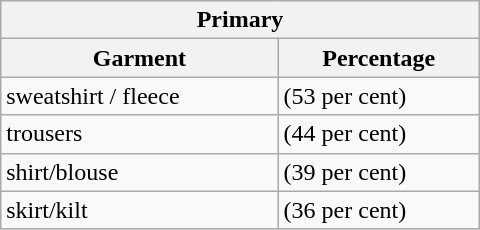<table class="wikitable" style = "width:20em">
<tr>
<th colspan="2">Primary</th>
</tr>
<tr>
<th>Garment</th>
<th>Percentage</th>
</tr>
<tr>
<td>sweatshirt / fleece</td>
<td>(53 per cent)</td>
</tr>
<tr>
<td>trousers</td>
<td>(44 per cent)</td>
</tr>
<tr>
<td>shirt/blouse</td>
<td>(39 per cent)</td>
</tr>
<tr>
<td>skirt/kilt</td>
<td>(36 per cent)</td>
</tr>
</table>
